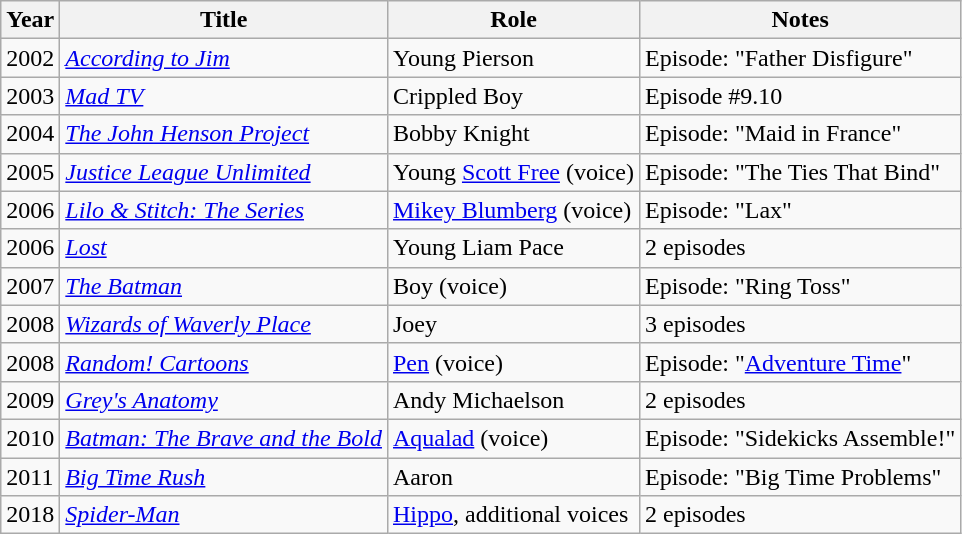<table class="wikitable sortable">
<tr>
<th>Year</th>
<th>Title</th>
<th>Role</th>
<th>Notes</th>
</tr>
<tr>
<td>2002</td>
<td><em><a href='#'>According to Jim</a></em></td>
<td>Young Pierson</td>
<td>Episode: "Father Disfigure"</td>
</tr>
<tr>
<td>2003</td>
<td><em><a href='#'>Mad TV</a></em></td>
<td>Crippled Boy</td>
<td>Episode #9.10</td>
</tr>
<tr>
<td>2004</td>
<td><em><a href='#'>The John Henson Project</a></em></td>
<td>Bobby Knight</td>
<td>Episode: "Maid in France"</td>
</tr>
<tr>
<td>2005</td>
<td><em><a href='#'>Justice League Unlimited</a></em></td>
<td>Young <a href='#'>Scott Free</a> (voice)</td>
<td>Episode: "The Ties That Bind"</td>
</tr>
<tr>
<td>2006</td>
<td><em><a href='#'>Lilo & Stitch: The Series</a></em></td>
<td><a href='#'>Mikey Blumberg</a> (voice)</td>
<td>Episode: "Lax"</td>
</tr>
<tr>
<td>2006</td>
<td><em><a href='#'>Lost</a></em></td>
<td>Young Liam Pace</td>
<td>2 episodes</td>
</tr>
<tr>
<td>2007</td>
<td><em><a href='#'>The Batman</a></em></td>
<td>Boy (voice)</td>
<td>Episode: "Ring Toss"</td>
</tr>
<tr>
<td>2008</td>
<td><em><a href='#'>Wizards of Waverly Place</a></em></td>
<td>Joey</td>
<td>3 episodes</td>
</tr>
<tr>
<td>2008</td>
<td><em><a href='#'>Random! Cartoons</a></em></td>
<td><a href='#'>Pen</a> (voice)</td>
<td>Episode: "<a href='#'>Adventure Time</a>"</td>
</tr>
<tr>
<td>2009</td>
<td><em><a href='#'>Grey's Anatomy</a></em></td>
<td>Andy Michaelson</td>
<td>2 episodes</td>
</tr>
<tr>
<td>2010</td>
<td><em><a href='#'>Batman: The Brave and the Bold</a></em></td>
<td><a href='#'>Aqualad</a> (voice)</td>
<td>Episode: "Sidekicks Assemble!"</td>
</tr>
<tr>
<td>2011</td>
<td><em><a href='#'>Big Time Rush</a></em></td>
<td>Aaron</td>
<td>Episode: "Big Time Problems"</td>
</tr>
<tr>
<td>2018</td>
<td><em><a href='#'>Spider-Man</a></em></td>
<td><a href='#'>Hippo</a>, additional voices</td>
<td>2 episodes</td>
</tr>
</table>
